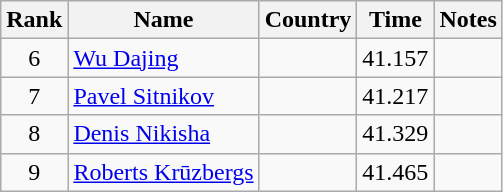<table class="wikitable sortable" style="text-align:center">
<tr>
<th>Rank</th>
<th>Name</th>
<th>Country</th>
<th>Time</th>
<th>Notes</th>
</tr>
<tr>
<td>6</td>
<td align=left><a href='#'>Wu Dajing</a></td>
<td align=left></td>
<td>41.157</td>
<td></td>
</tr>
<tr>
<td>7</td>
<td align=left><a href='#'>Pavel Sitnikov</a></td>
<td align=left></td>
<td>41.217</td>
<td></td>
</tr>
<tr>
<td>8</td>
<td align=left><a href='#'>Denis Nikisha</a></td>
<td align=left></td>
<td>41.329</td>
<td></td>
</tr>
<tr>
<td>9</td>
<td align=left><a href='#'>Roberts Krūzbergs</a></td>
<td align=left></td>
<td>41.465</td>
<td></td>
</tr>
</table>
